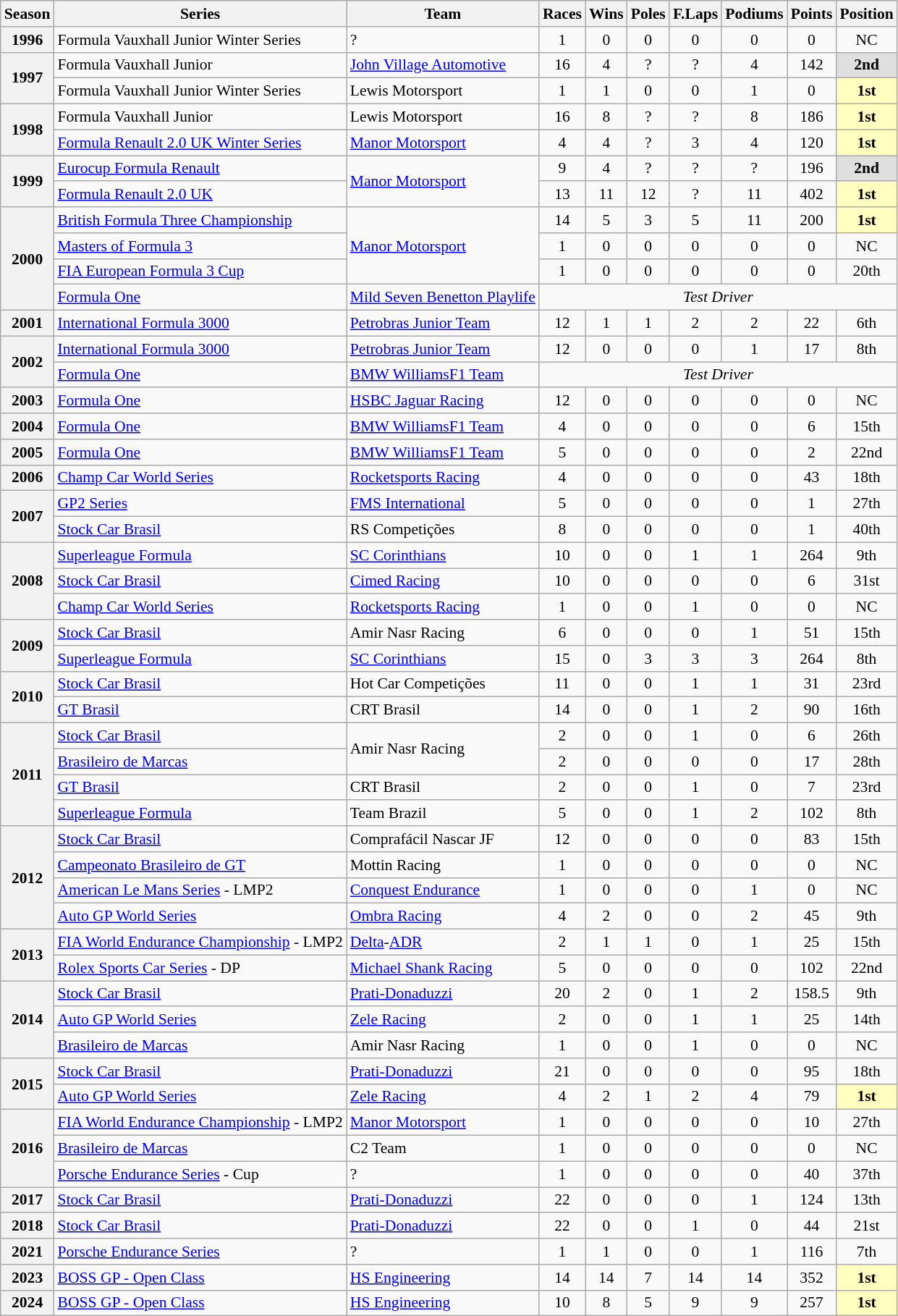<table class="wikitable" style="font-size: 90%; text-align:center">
<tr>
<th>Season</th>
<th>Series</th>
<th>Team</th>
<th>Races</th>
<th>Wins</th>
<th>Poles</th>
<th>F.Laps</th>
<th>Podiums</th>
<th>Points</th>
<th>Position</th>
</tr>
<tr>
<th>1996</th>
<td align=left>Formula Vauxhall Junior Winter Series</td>
<td align=left>?</td>
<td>1</td>
<td>0</td>
<td>0</td>
<td>0</td>
<td>0</td>
<td>0</td>
<td>NC</td>
</tr>
<tr>
<th rowspan=2>1997</th>
<td align=left>Formula Vauxhall Junior</td>
<td align=left><a href='#'>John Village Automotive</a></td>
<td>16</td>
<td>4</td>
<td>?</td>
<td>?</td>
<td>4</td>
<td>142</td>
<td style="background:#DFDFDF;"><strong>2nd</strong></td>
</tr>
<tr>
<td align=left>Formula Vauxhall Junior Winter Series</td>
<td align=left>Lewis Motorsport</td>
<td>1</td>
<td>1</td>
<td>0</td>
<td>0</td>
<td>1</td>
<td>0</td>
<td style="background:#FFFFBF;"><strong>1st</strong></td>
</tr>
<tr>
<th rowspan=2>1998</th>
<td align=left>Formula Vauxhall Junior</td>
<td align=left>Lewis Motorsport</td>
<td>16</td>
<td>8</td>
<td>?</td>
<td>?</td>
<td>8</td>
<td>186</td>
<td style="background:#FFFFBF;"><strong>1st</strong></td>
</tr>
<tr>
<td align=left><a href='#'>Formula Renault 2.0 UK Winter Series</a></td>
<td align=left><a href='#'>Manor Motorsport</a></td>
<td>4</td>
<td>4</td>
<td>?</td>
<td>3</td>
<td>4</td>
<td>120</td>
<td style="background:#FFFFBF;"><strong>1st</strong></td>
</tr>
<tr>
<th rowspan=2>1999</th>
<td align=left><a href='#'>Eurocup Formula Renault</a></td>
<td rowspan=2 align=left><a href='#'>Manor Motorsport</a></td>
<td>9</td>
<td>4</td>
<td>?</td>
<td>?</td>
<td>?</td>
<td>196</td>
<td style="background:#DFDFDF;"><strong>2nd</strong></td>
</tr>
<tr>
<td align=left><a href='#'>Formula Renault 2.0 UK</a></td>
<td>13</td>
<td>11</td>
<td>12</td>
<td>?</td>
<td>11</td>
<td>402</td>
<td style="background:#FFFFBF;"><strong>1st</strong></td>
</tr>
<tr>
<th rowspan=4>2000</th>
<td align=left nowrap><a href='#'>British Formula Three Championship</a></td>
<td rowspan=3 align=left><a href='#'>Manor Motorsport</a></td>
<td>14</td>
<td>5</td>
<td>3</td>
<td>5</td>
<td>11</td>
<td>200</td>
<td style="background:#FFFFBF;"><strong>1st</strong></td>
</tr>
<tr>
<td align=left><a href='#'>Masters of Formula 3</a></td>
<td>1</td>
<td>0</td>
<td>0</td>
<td>0</td>
<td>0</td>
<td>0</td>
<td>NC</td>
</tr>
<tr>
<td align=left><a href='#'>FIA European Formula 3 Cup</a></td>
<td>1</td>
<td>0</td>
<td>0</td>
<td>0</td>
<td>0</td>
<td>0</td>
<td>20th</td>
</tr>
<tr>
<td align=left><a href='#'>Formula One</a></td>
<td align=left><a href='#'>Mild Seven Benetton Playlife</a></td>
<td colspan=7><em>Test Driver</em></td>
</tr>
<tr>
<th>2001</th>
<td align=left><a href='#'>International Formula 3000</a></td>
<td align=left><a href='#'>Petrobras Junior Team</a></td>
<td>12</td>
<td>1</td>
<td>1</td>
<td>2</td>
<td>2</td>
<td>22</td>
<td>6th</td>
</tr>
<tr>
<th rowspan=2>2002</th>
<td align=left><a href='#'>International Formula 3000</a></td>
<td align=left><a href='#'>Petrobras Junior Team</a></td>
<td>12</td>
<td>0</td>
<td>0</td>
<td>0</td>
<td>1</td>
<td>17</td>
<td>8th</td>
</tr>
<tr>
<td align=left><a href='#'>Formula One</a></td>
<td align=left><a href='#'>BMW WilliamsF1 Team</a></td>
<td colspan=7><em>Test Driver</em></td>
</tr>
<tr>
<th>2003</th>
<td align=left><a href='#'>Formula One</a></td>
<td align=left><a href='#'>HSBC Jaguar Racing</a></td>
<td>12</td>
<td>0</td>
<td>0</td>
<td>0</td>
<td>0</td>
<td>0</td>
<td>NC</td>
</tr>
<tr>
<th>2004</th>
<td align=left><a href='#'>Formula One</a></td>
<td align=left><a href='#'>BMW WilliamsF1 Team</a></td>
<td>4</td>
<td>0</td>
<td>0</td>
<td>0</td>
<td>0</td>
<td>6</td>
<td>15th</td>
</tr>
<tr>
<th>2005</th>
<td align=left><a href='#'>Formula One</a></td>
<td align=left><a href='#'>BMW WilliamsF1 Team</a></td>
<td>5</td>
<td>0</td>
<td>0</td>
<td>0</td>
<td>0</td>
<td>2</td>
<td>22nd</td>
</tr>
<tr>
<th>2006</th>
<td align=left><a href='#'>Champ Car World Series</a></td>
<td align=left><a href='#'>Rocketsports Racing</a></td>
<td>4</td>
<td>0</td>
<td>0</td>
<td>0</td>
<td>0</td>
<td>43</td>
<td>18th</td>
</tr>
<tr>
<th rowspan=2>2007</th>
<td align=left><a href='#'>GP2 Series</a></td>
<td align=left><a href='#'>FMS International</a></td>
<td>5</td>
<td>0</td>
<td>0</td>
<td>0</td>
<td>0</td>
<td>1</td>
<td>27th</td>
</tr>
<tr>
<td align=left><a href='#'>Stock Car Brasil</a></td>
<td align=left>RS Competições</td>
<td>8</td>
<td>0</td>
<td>0</td>
<td>0</td>
<td>0</td>
<td>1</td>
<td>40th</td>
</tr>
<tr>
<th rowspan=3>2008</th>
<td align=left><a href='#'>Superleague Formula</a></td>
<td align=left><a href='#'>SC Corinthians</a></td>
<td>10</td>
<td>0</td>
<td>0</td>
<td>1</td>
<td>1</td>
<td>264</td>
<td>9th</td>
</tr>
<tr>
<td align=left><a href='#'>Stock Car Brasil</a></td>
<td align=left><a href='#'>Cimed Racing</a></td>
<td>10</td>
<td>0</td>
<td>0</td>
<td>0</td>
<td>0</td>
<td>6</td>
<td>31st</td>
</tr>
<tr>
<td align=left><a href='#'>Champ Car World Series</a></td>
<td align=left><a href='#'>Rocketsports Racing</a></td>
<td>1</td>
<td>0</td>
<td>0</td>
<td>1</td>
<td>0</td>
<td>0</td>
<td>NC</td>
</tr>
<tr>
<th rowspan=2>2009</th>
<td align=left><a href='#'>Stock Car Brasil</a></td>
<td align=left>Amir Nasr Racing</td>
<td>6</td>
<td>0</td>
<td>0</td>
<td>0</td>
<td>1</td>
<td>51</td>
<td>15th</td>
</tr>
<tr>
<td align=left><a href='#'>Superleague Formula</a></td>
<td align=left><a href='#'>SC Corinthians</a></td>
<td>15</td>
<td>0</td>
<td>3</td>
<td>3</td>
<td>3</td>
<td>264</td>
<td>8th</td>
</tr>
<tr>
<th rowspan=2>2010</th>
<td align=left><a href='#'>Stock Car Brasil</a></td>
<td align=left>Hot Car Competições</td>
<td>11</td>
<td>0</td>
<td>0</td>
<td>1</td>
<td>1</td>
<td>31</td>
<td>23rd</td>
</tr>
<tr>
<td align=left><a href='#'>GT Brasil</a></td>
<td align=left>CRT Brasil</td>
<td>14</td>
<td>0</td>
<td>0</td>
<td>1</td>
<td>2</td>
<td>90</td>
<td>16th</td>
</tr>
<tr>
<th rowspan=4>2011</th>
<td align=left><a href='#'>Stock Car Brasil</a></td>
<td rowspan=2 align=left>Amir Nasr Racing</td>
<td>2</td>
<td>0</td>
<td>0</td>
<td>1</td>
<td>0</td>
<td>6</td>
<td>26th</td>
</tr>
<tr>
<td align=left><a href='#'>Brasileiro de Marcas</a></td>
<td>2</td>
<td>0</td>
<td>0</td>
<td>0</td>
<td>0</td>
<td>17</td>
<td>28th</td>
</tr>
<tr>
<td align=left><a href='#'>GT Brasil</a></td>
<td align=left>CRT Brasil</td>
<td>2</td>
<td>0</td>
<td>0</td>
<td>1</td>
<td>0</td>
<td>7</td>
<td>23rd</td>
</tr>
<tr>
<td align=left><a href='#'>Superleague Formula</a></td>
<td align=left>Team Brazil</td>
<td>5</td>
<td>0</td>
<td>0</td>
<td>1</td>
<td>2</td>
<td>102</td>
<td>8th</td>
</tr>
<tr>
<th rowspan=4>2012</th>
<td align=left><a href='#'>Stock Car Brasil</a></td>
<td align=left>Comprafácil Nascar JF</td>
<td>12</td>
<td>0</td>
<td>0</td>
<td>0</td>
<td>0</td>
<td>83</td>
<td>15th</td>
</tr>
<tr>
<td align=left><a href='#'>Campeonato Brasileiro de GT</a></td>
<td align=left>Mottin Racing</td>
<td>1</td>
<td>0</td>
<td>0</td>
<td>0</td>
<td>0</td>
<td>0</td>
<td>NC</td>
</tr>
<tr>
<td align=left><a href='#'>American Le Mans Series</a> - LMP2</td>
<td align=left><a href='#'>Conquest Endurance</a></td>
<td>1</td>
<td>0</td>
<td>0</td>
<td>0</td>
<td>1</td>
<td>0</td>
<td>NC</td>
</tr>
<tr>
<td align=left><a href='#'>Auto GP World Series</a></td>
<td align=left><a href='#'>Ombra Racing</a></td>
<td>4</td>
<td>2</td>
<td>0</td>
<td>0</td>
<td>2</td>
<td>45</td>
<td>9th</td>
</tr>
<tr>
<th rowspan=2>2013</th>
<td align=left><a href='#'>FIA World Endurance Championship</a> - LMP2</td>
<td align=left><a href='#'>Delta</a>-<a href='#'>ADR</a></td>
<td>2</td>
<td>1</td>
<td>1</td>
<td>0</td>
<td>1</td>
<td>25</td>
<td>15th</td>
</tr>
<tr>
<td align=left><a href='#'>Rolex Sports Car Series</a> - DP</td>
<td align=left><a href='#'>Michael Shank Racing</a></td>
<td>5</td>
<td>0</td>
<td>0</td>
<td>0</td>
<td>0</td>
<td>102</td>
<td>22nd</td>
</tr>
<tr>
<th rowspan=3>2014</th>
<td align=left><a href='#'>Stock Car Brasil</a></td>
<td align=left><a href='#'>Prati-Donaduzzi</a></td>
<td>20</td>
<td>2</td>
<td>0</td>
<td>1</td>
<td>2</td>
<td>158.5</td>
<td>9th</td>
</tr>
<tr>
<td align=left><a href='#'>Auto GP World Series</a></td>
<td align=left><a href='#'>Zele Racing</a></td>
<td>2</td>
<td>0</td>
<td>0</td>
<td>1</td>
<td>1</td>
<td>25</td>
<td>14th</td>
</tr>
<tr>
<td align=left><a href='#'>Brasileiro de Marcas</a></td>
<td align=left>Amir Nasr Racing</td>
<td>1</td>
<td>0</td>
<td>0</td>
<td>1</td>
<td>0</td>
<td>0</td>
<td>NC</td>
</tr>
<tr>
<th rowspan=2>2015</th>
<td align=left><a href='#'>Stock Car Brasil</a></td>
<td align=left><a href='#'>Prati-Donaduzzi</a></td>
<td>21</td>
<td>0</td>
<td>0</td>
<td>0</td>
<td>0</td>
<td>95</td>
<td>18th</td>
</tr>
<tr>
<td align=left><a href='#'>Auto GP World Series</a></td>
<td align=left><a href='#'>Zele Racing</a></td>
<td>4</td>
<td>2</td>
<td>1</td>
<td>2</td>
<td>4</td>
<td>79</td>
<td style="background:#FFFFBF;"><strong>1st</strong></td>
</tr>
<tr>
<th rowspan=3>2016</th>
<td align=left><a href='#'>FIA World Endurance Championship</a> - LMP2</td>
<td align=left><a href='#'>Manor Motorsport</a></td>
<td>1</td>
<td>0</td>
<td>0</td>
<td>0</td>
<td>0</td>
<td>10</td>
<td>27th</td>
</tr>
<tr>
<td align=left><a href='#'>Brasileiro de Marcas</a></td>
<td align=left>C2 Team</td>
<td>1</td>
<td>0</td>
<td>0</td>
<td>0</td>
<td>0</td>
<td>0</td>
<td>NC</td>
</tr>
<tr>
<td align=left><a href='#'>Porsche Endurance Series</a> - Cup</td>
<td align=left>?</td>
<td>1</td>
<td>0</td>
<td>0</td>
<td>0</td>
<td>0</td>
<td>40</td>
<td>37th</td>
</tr>
<tr>
<th>2017</th>
<td align=left><a href='#'>Stock Car Brasil</a></td>
<td align=left><a href='#'>Prati-Donaduzzi</a></td>
<td>22</td>
<td>0</td>
<td>0</td>
<td>0</td>
<td>1</td>
<td>124</td>
<td>13th</td>
</tr>
<tr>
<th>2018</th>
<td align=left><a href='#'>Stock Car Brasil</a></td>
<td align=left><a href='#'>Prati-Donaduzzi</a></td>
<td>22</td>
<td>0</td>
<td>0</td>
<td>1</td>
<td>0</td>
<td>44</td>
<td>21st</td>
</tr>
<tr>
<th>2021</th>
<td align=left><a href='#'>Porsche Endurance Series</a></td>
<td align=left>?</td>
<td>1</td>
<td>1</td>
<td>0</td>
<td>0</td>
<td>1</td>
<td>116</td>
<td>7th</td>
</tr>
<tr>
<th>2023</th>
<td align=left><a href='#'>BOSS GP - Open Class</a></td>
<td align=left><a href='#'>HS Engineering</a></td>
<td>14</td>
<td>14</td>
<td>7</td>
<td>14</td>
<td>14</td>
<td>352</td>
<td style="background:#FFFFBF;"><strong>1st</strong></td>
</tr>
<tr>
<th>2024</th>
<td align=left><a href='#'>BOSS GP - Open Class</a></td>
<td align=left><a href='#'>HS Engineering</a></td>
<td>10</td>
<td>8</td>
<td>5</td>
<td>9</td>
<td>9</td>
<td>257</td>
<td style="background:#FFFFBF;"><strong>1st</strong></td>
</tr>
</table>
